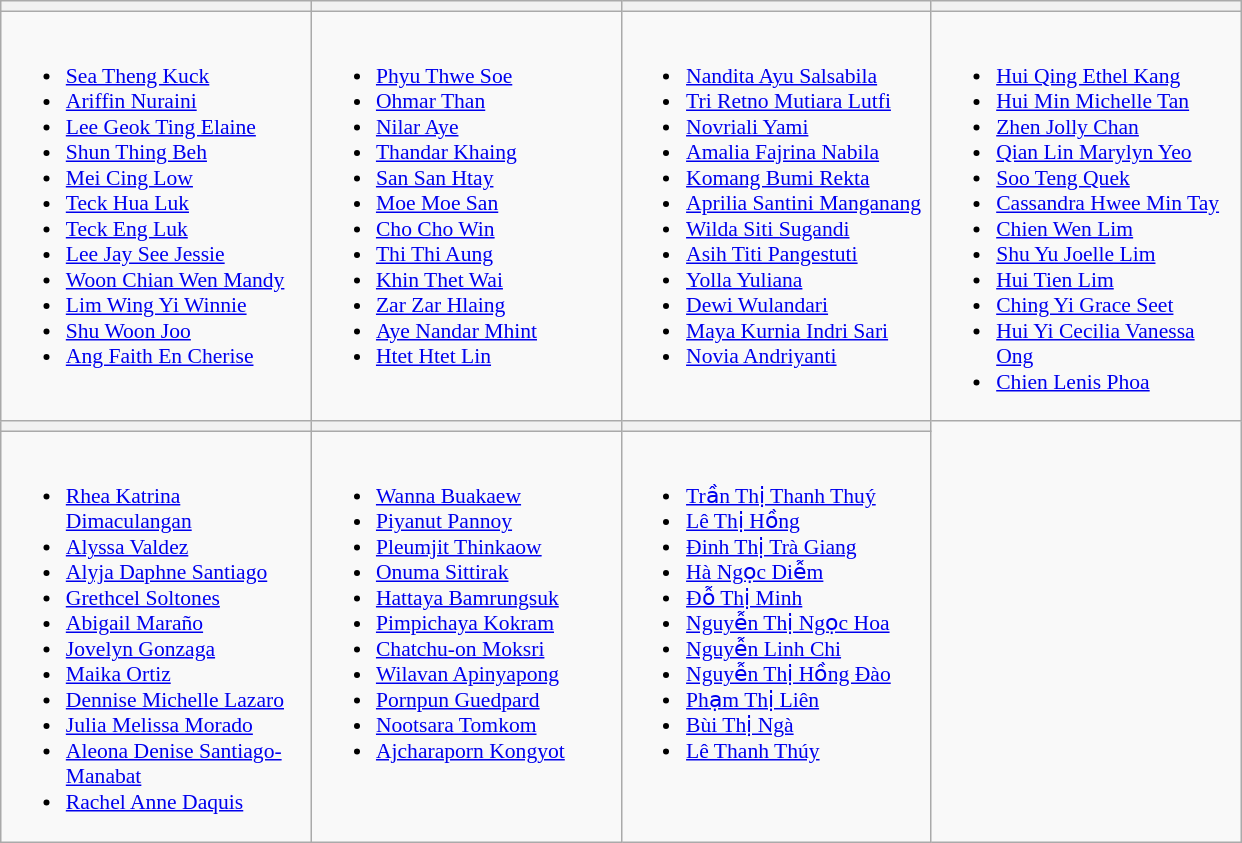<table class="wikitable" style="font-size:90%;">
<tr>
<th width=200></th>
<th width=200></th>
<th width=200></th>
<th width=200></th>
</tr>
<tr>
<td valign=top><br><ul><li><a href='#'>Sea Theng Kuck</a></li><li><a href='#'>Ariffin Nuraini</a></li><li><a href='#'>Lee Geok Ting Elaine</a></li><li><a href='#'>Shun Thing Beh</a></li><li><a href='#'>Mei Cing Low</a></li><li><a href='#'>Teck Hua Luk</a></li><li><a href='#'>Teck Eng Luk</a></li><li><a href='#'>Lee Jay See Jessie</a></li><li><a href='#'>Woon Chian Wen Mandy</a></li><li><a href='#'>Lim Wing Yi Winnie</a></li><li><a href='#'>Shu Woon Joo</a></li><li><a href='#'>Ang Faith En Cherise</a></li></ul></td>
<td valign=top><br><ul><li><a href='#'>Phyu Thwe Soe</a></li><li><a href='#'>Ohmar Than</a></li><li><a href='#'>Nilar Aye</a></li><li><a href='#'>Thandar Khaing</a></li><li><a href='#'>San San Htay</a></li><li><a href='#'>Moe Moe San</a></li><li><a href='#'>Cho Cho Win</a></li><li><a href='#'>Thi Thi Aung</a></li><li><a href='#'>Khin Thet Wai</a></li><li><a href='#'>Zar Zar Hlaing</a></li><li><a href='#'>Aye Nandar Mhint</a></li><li><a href='#'>Htet Htet Lin</a></li></ul></td>
<td valign=top><br><ul><li><a href='#'>Nandita Ayu Salsabila</a></li><li><a href='#'>Tri Retno Mutiara Lutfi</a></li><li><a href='#'>Novriali Yami</a></li><li><a href='#'>Amalia Fajrina Nabila</a></li><li><a href='#'>Komang Bumi Rekta</a></li><li><a href='#'>Aprilia Santini Manganang</a></li><li><a href='#'>Wilda Siti Sugandi</a></li><li><a href='#'>Asih Titi Pangestuti</a></li><li><a href='#'>Yolla Yuliana</a></li><li><a href='#'>Dewi Wulandari</a></li><li><a href='#'>Maya Kurnia Indri Sari</a></li><li><a href='#'>Novia Andriyanti</a></li></ul></td>
<td valign=top><br><ul><li><a href='#'>Hui Qing Ethel Kang</a></li><li><a href='#'>Hui Min Michelle Tan</a></li><li><a href='#'>Zhen Jolly Chan</a></li><li><a href='#'>Qian Lin Marylyn Yeo</a></li><li><a href='#'>Soo Teng Quek</a></li><li><a href='#'>Cassandra Hwee Min Tay</a></li><li><a href='#'>Chien Wen Lim</a></li><li><a href='#'>Shu Yu Joelle Lim</a></li><li><a href='#'>Hui Tien Lim</a></li><li><a href='#'>Ching Yi Grace Seet</a></li><li><a href='#'>Hui Yi Cecilia Vanessa Ong</a></li><li><a href='#'>Chien Lenis Phoa</a></li></ul></td>
</tr>
<tr>
<th></th>
<th></th>
<th></th>
</tr>
<tr>
<td valign=top><br><ul><li><a href='#'>Rhea Katrina Dimaculangan</a></li><li><a href='#'>Alyssa Valdez</a></li><li><a href='#'>Alyja Daphne Santiago</a></li><li><a href='#'>Grethcel Soltones</a></li><li><a href='#'>Abigail Maraño</a></li><li><a href='#'>Jovelyn Gonzaga</a></li><li><a href='#'>Maika Ortiz</a></li><li><a href='#'>Dennise Michelle Lazaro</a></li><li><a href='#'>Julia Melissa Morado</a></li><li><a href='#'>Aleona Denise Santiago-Manabat</a></li><li><a href='#'>Rachel Anne Daquis</a></li></ul></td>
<td valign=top><br><ul><li><a href='#'>Wanna Buakaew</a></li><li><a href='#'>Piyanut Pannoy</a></li><li><a href='#'>Pleumjit Thinkaow</a></li><li><a href='#'>Onuma Sittirak</a></li><li><a href='#'>Hattaya Bamrungsuk</a></li><li><a href='#'>Pimpichaya Kokram</a></li><li><a href='#'>Chatchu-on Moksri</a></li><li><a href='#'>Wilavan Apinyapong</a></li><li><a href='#'>Pornpun Guedpard</a></li><li><a href='#'>Nootsara Tomkom</a></li><li><a href='#'>Ajcharaporn Kongyot</a></li></ul></td>
<td valign=top><br><ul><li><a href='#'>Trần Thị Thanh Thuý</a></li><li><a href='#'>Lê Thị Hồng</a></li><li><a href='#'>Đinh Thị Trà Giang</a></li><li><a href='#'>Hà Ngọc Diễm</a></li><li><a href='#'>Đỗ Thị Minh</a></li><li><a href='#'>Nguyễn Thị Ngọc Hoa</a></li><li><a href='#'>Nguyễn Linh Chi</a></li><li><a href='#'>Nguyễn Thị Hồng Đào</a></li><li><a href='#'>Phạm Thị Liên</a></li><li><a href='#'>Bùi Thị Ngà</a></li><li><a href='#'>Lê Thanh Thúy</a></li></ul></td>
</tr>
</table>
